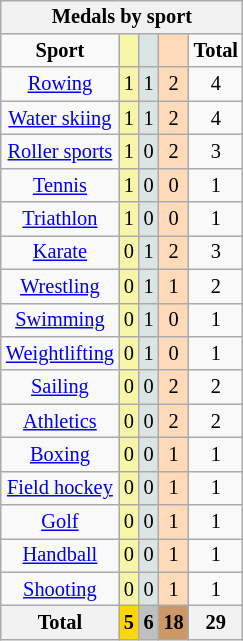<table class="wikitable" style="font-size:85%; float:right">
<tr style="background:#efefef;">
<th colspan=7><strong>Medals by sport</strong></th>
</tr>
<tr align=center>
<td><strong>Sport</strong></td>
<td style="background:#f7f6a8;"></td>
<td style="background:#dce5e5;"></td>
<td style="background:#ffdab9;"></td>
<td><strong>Total</strong></td>
</tr>
<tr align=center>
<td><a href='#'>Rowing</a></td>
<td style="background:#f7f6a8;">1</td>
<td style="background:#dce5e5;">1</td>
<td style="background:#ffdab9;">2</td>
<td>4</td>
</tr>
<tr align=center>
<td><a href='#'>Water skiing</a></td>
<td style="background:#f7f6a8;">1</td>
<td style="background:#dce5e5;">1</td>
<td style="background:#ffdab9;">2</td>
<td>4</td>
</tr>
<tr align=center>
<td><a href='#'>Roller sports</a></td>
<td style="background:#f7f6a8;">1</td>
<td style="background:#dce5e5;">0</td>
<td style="background:#ffdab9;">2</td>
<td>3</td>
</tr>
<tr align=center>
<td><a href='#'>Tennis</a></td>
<td style="background:#f7f6a8;">1</td>
<td style="background:#dce5e5;">0</td>
<td style="background:#ffdab9;">0</td>
<td>1</td>
</tr>
<tr align=center>
<td><a href='#'>Triathlon</a></td>
<td style="background:#f7f6a8;">1</td>
<td style="background:#dce5e5;">0</td>
<td style="background:#ffdab9;">0</td>
<td>1</td>
</tr>
<tr align=center>
<td><a href='#'>Karate</a></td>
<td style="background:#f7f6a8;">0</td>
<td style="background:#dce5e5;">1</td>
<td style="background:#ffdab9;">2</td>
<td>3</td>
</tr>
<tr align=center>
<td><a href='#'>Wrestling</a></td>
<td style="background:#f7f6a8;">0</td>
<td style="background:#dce5e5;">1</td>
<td style="background:#ffdab9;">1</td>
<td>2</td>
</tr>
<tr align=center>
<td><a href='#'>Swimming</a></td>
<td style="background:#f7f6a8;">0</td>
<td style="background:#dce5e5;">1</td>
<td style="background:#ffdab9;">0</td>
<td>1</td>
</tr>
<tr align=center>
<td><a href='#'>Weightlifting</a></td>
<td style="background:#f7f6a8;">0</td>
<td style="background:#dce5e5;">1</td>
<td style="background:#ffdab9;">0</td>
<td>1</td>
</tr>
<tr align=center>
<td><a href='#'>Sailing</a></td>
<td style="background:#f7f6a8;">0</td>
<td style="background:#dce5e5;">0</td>
<td style="background:#ffdab9;">2</td>
<td>2</td>
</tr>
<tr align=center>
<td><a href='#'>Athletics</a></td>
<td style="background:#f7f6a8;">0</td>
<td style="background:#dce5e5;">0</td>
<td style="background:#ffdab9;">2</td>
<td>2</td>
</tr>
<tr align=center>
<td><a href='#'>Boxing</a></td>
<td style="background:#f7f6a8;">0</td>
<td style="background:#dce5e5;">0</td>
<td style="background:#ffdab9;">1</td>
<td>1</td>
</tr>
<tr align=center>
<td><a href='#'>Field hockey</a></td>
<td style="background:#f7f6a8;">0</td>
<td style="background:#dce5e5;">0</td>
<td style="background:#ffdab9;">1</td>
<td>1</td>
</tr>
<tr align=center>
<td><a href='#'>Golf</a></td>
<td style="background:#f7f6a8;">0</td>
<td style="background:#dce5e5;">0</td>
<td style="background:#ffdab9;">1</td>
<td>1</td>
</tr>
<tr align=center>
<td><a href='#'>Handball</a></td>
<td style="background:#f7f6a8;">0</td>
<td style="background:#dce5e5;">0</td>
<td style="background:#ffdab9;">1</td>
<td>1</td>
</tr>
<tr align=center>
<td><a href='#'>Shooting</a></td>
<td style="background:#f7f6a8;">0</td>
<td style="background:#dce5e5;">0</td>
<td style="background:#ffdab9;">1</td>
<td>1</td>
</tr>
<tr align=center>
<th><strong>Total</strong></th>
<th style="background:gold;"><strong>5</strong></th>
<th style="background:silver;"><strong>6</strong></th>
<th style="background:#c96;"><strong>18</strong></th>
<th><strong>29</strong></th>
</tr>
</table>
